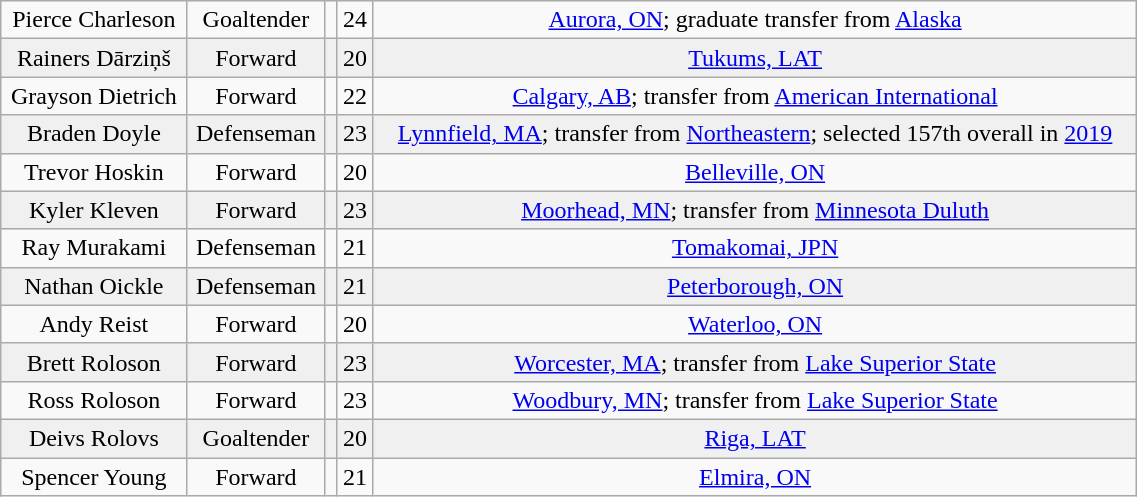<table class="wikitable" width="60%">
<tr align="center" bgcolor="">
<td>Pierce Charleson</td>
<td>Goaltender</td>
<td></td>
<td>24</td>
<td><a href='#'>Aurora, ON</a>; graduate transfer from <a href='#'>Alaska</a></td>
</tr>
<tr align="center" bgcolor="f0f0f0">
<td>Rainers Dārziņš</td>
<td>Forward</td>
<td></td>
<td>20</td>
<td><a href='#'>Tukums, LAT</a></td>
</tr>
<tr align="center" bgcolor="">
<td>Grayson Dietrich</td>
<td>Forward</td>
<td></td>
<td>22</td>
<td><a href='#'>Calgary, AB</a>; transfer from <a href='#'>American International</a></td>
</tr>
<tr align="center" bgcolor="f0f0f0">
<td>Braden Doyle</td>
<td>Defenseman</td>
<td></td>
<td>23</td>
<td><a href='#'>Lynnfield, MA</a>; transfer from <a href='#'>Northeastern</a>; selected 157th overall in <a href='#'>2019</a></td>
</tr>
<tr align="center" bgcolor="">
<td>Trevor Hoskin</td>
<td>Forward</td>
<td></td>
<td>20</td>
<td><a href='#'>Belleville, ON</a></td>
</tr>
<tr align="center" bgcolor="f0f0f0">
<td>Kyler Kleven</td>
<td>Forward</td>
<td></td>
<td>23</td>
<td><a href='#'>Moorhead, MN</a>; transfer from <a href='#'>Minnesota Duluth</a></td>
</tr>
<tr align="center" bgcolor="">
<td>Ray Murakami</td>
<td>Defenseman</td>
<td></td>
<td>21</td>
<td><a href='#'>Tomakomai, JPN</a></td>
</tr>
<tr align="center" bgcolor="f0f0f0">
<td>Nathan Oickle</td>
<td>Defenseman</td>
<td></td>
<td>21</td>
<td><a href='#'>Peterborough, ON</a></td>
</tr>
<tr align="center" bgcolor="">
<td>Andy Reist</td>
<td>Forward</td>
<td></td>
<td>20</td>
<td><a href='#'>Waterloo, ON</a></td>
</tr>
<tr align="center" bgcolor="f0f0f0">
<td>Brett Roloson</td>
<td>Forward</td>
<td></td>
<td>23</td>
<td><a href='#'>Worcester, MA</a>; transfer from <a href='#'>Lake Superior State</a></td>
</tr>
<tr align="center" bgcolor="">
<td>Ross Roloson</td>
<td>Forward</td>
<td></td>
<td>23</td>
<td><a href='#'>Woodbury, MN</a>; transfer from <a href='#'>Lake Superior State</a></td>
</tr>
<tr align="center" bgcolor="f0f0f0">
<td>Deivs Rolovs</td>
<td>Goaltender</td>
<td></td>
<td>20</td>
<td><a href='#'>Riga, LAT</a></td>
</tr>
<tr align="center" bgcolor="">
<td>Spencer Young</td>
<td>Forward</td>
<td></td>
<td>21</td>
<td><a href='#'>Elmira, ON</a></td>
</tr>
</table>
